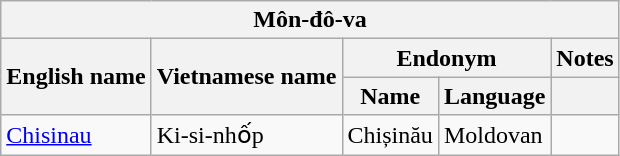<table class="wikitable sortable">
<tr>
<th colspan="5"> Môn-đô-va</th>
</tr>
<tr>
<th rowspan="2">English name</th>
<th rowspan="2">Vietnamese name</th>
<th colspan="2">Endonym</th>
<th>Notes</th>
</tr>
<tr>
<th>Name</th>
<th>Language</th>
<th></th>
</tr>
<tr>
<td><a href='#'>Chisinau</a></td>
<td>Ki-si-nhốp</td>
<td>Chișinău</td>
<td>Moldovan</td>
<td></td>
</tr>
</table>
